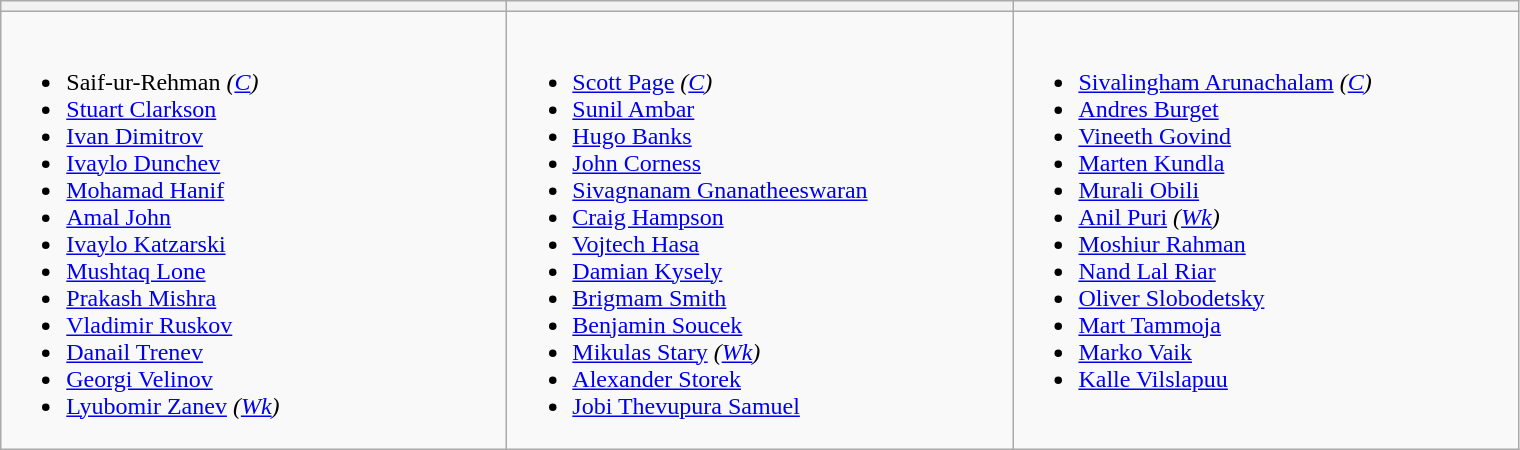<table class="wikitable">
<tr>
<th width=330></th>
<th width=330></th>
<th width=330></th>
</tr>
<tr>
<td valign=top><br><ul><li>Saif-ur-Rehman <em>(<a href='#'>C</a>)</em></li><li><a href='#'>Stuart Clarkson</a></li><li><a href='#'>Ivan Dimitrov</a></li><li><a href='#'>Ivaylo Dunchev</a></li><li><a href='#'>Mohamad Hanif</a></li><li><a href='#'>Amal John</a></li><li><a href='#'>Ivaylo Katzarski</a></li><li><a href='#'>Mushtaq Lone</a></li><li><a href='#'>Prakash Mishra</a></li><li><a href='#'>Vladimir Ruskov</a></li><li><a href='#'>Danail Trenev</a></li><li><a href='#'>Georgi Velinov</a></li><li><a href='#'>Lyubomir Zanev</a> <em>(<a href='#'>Wk</a>)</em></li></ul></td>
<td valign=top><br><ul><li><a href='#'>Scott Page</a> <em>(<a href='#'>C</a>)</em></li><li><a href='#'>Sunil Ambar</a></li><li><a href='#'>Hugo Banks</a></li><li><a href='#'>John Corness</a></li><li><a href='#'>Sivagnanam Gnanatheeswaran</a></li><li><a href='#'>Craig Hampson</a></li><li><a href='#'>Vojtech Hasa</a></li><li><a href='#'>Damian Kysely</a></li><li><a href='#'>Brigmam Smith</a></li><li><a href='#'>Benjamin Soucek</a></li><li><a href='#'>Mikulas Stary</a> <em>(<a href='#'>Wk</a>)</em></li><li><a href='#'>Alexander Storek</a></li><li><a href='#'>Jobi Thevupura Samuel</a></li></ul></td>
<td valign=top><br><ul><li><a href='#'>Sivalingham Arunachalam</a> <em>(<a href='#'>C</a>)</em></li><li><a href='#'>Andres Burget</a></li><li><a href='#'>Vineeth Govind</a></li><li><a href='#'>Marten Kundla</a></li><li><a href='#'>Murali Obili</a></li><li><a href='#'>Anil Puri</a> <em>(<a href='#'>Wk</a>)</em></li><li><a href='#'>Moshiur Rahman</a></li><li><a href='#'>Nand Lal Riar</a></li><li><a href='#'>Oliver Slobodetsky</a></li><li><a href='#'>Mart Tammoja</a></li><li><a href='#'>Marko Vaik</a></li><li><a href='#'>Kalle Vilslapuu</a></li></ul></td>
</tr>
</table>
